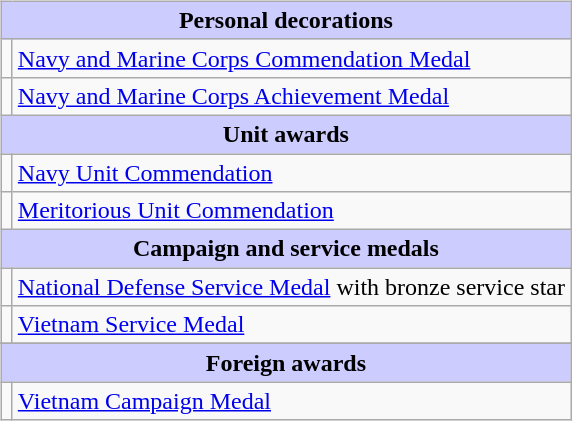<table style="width=100%;">
<tr>
<td valign="top"><br><table class="wikitable">
<tr style="background:#ccf; text-align:center;">
<td colspan=2><strong>Personal decorations</strong></td>
</tr>
<tr>
<td></td>
<td><a href='#'>Navy and Marine Corps Commendation Medal</a></td>
</tr>
<tr>
<td></td>
<td><a href='#'>Navy and Marine Corps Achievement Medal</a></td>
</tr>
<tr style="background:#ccf; text-align:center;">
<td colspan=2><strong>Unit awards</strong></td>
</tr>
<tr>
<td></td>
<td><a href='#'>Navy Unit Commendation</a></td>
</tr>
<tr>
<td></td>
<td><a href='#'>Meritorious Unit Commendation</a></td>
</tr>
<tr style="background:#ccf; text-align:center;">
<td colspan=2><strong>Campaign and service medals</strong></td>
</tr>
<tr>
<td></td>
<td><a href='#'>National Defense Service Medal</a> with bronze service star</td>
</tr>
<tr>
<td></td>
<td><a href='#'>Vietnam Service Medal</a></td>
</tr>
<tr>
</tr>
<tr style="background:#ccf; text-align:center;">
<td colspan=2><strong>Foreign awards</strong></td>
</tr>
<tr>
<td></td>
<td><a href='#'>Vietnam Campaign Medal</a></td>
</tr>
</table>
</td>
</tr>
</table>
